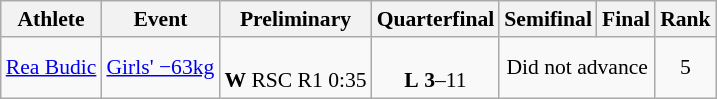<table class="wikitable" style="text-align:left; font-size:90%">
<tr>
<th>Athlete</th>
<th>Event</th>
<th>Preliminary</th>
<th>Quarterfinal</th>
<th>Semifinal</th>
<th>Final</th>
<th>Rank</th>
</tr>
<tr>
<td><a href='#'>Rea Budic</a></td>
<td><a href='#'>Girls' −63kg</a></td>
<td align=center> <br> <strong>W</strong> RSC R1 0:35</td>
<td align=center> <br> <strong>L</strong> <strong>3</strong>–11</td>
<td align=center colspan=2>Did not advance</td>
<td align=center>5</td>
</tr>
</table>
